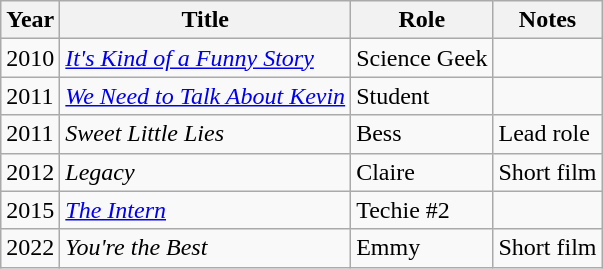<table class="wikitable sortable">
<tr>
<th>Year</th>
<th>Title</th>
<th>Role</th>
<th>Notes</th>
</tr>
<tr>
<td>2010</td>
<td><em><a href='#'>It's Kind of a Funny Story</a></em></td>
<td>Science Geek</td>
<td></td>
</tr>
<tr>
<td>2011</td>
<td><em><a href='#'>We Need to Talk About Kevin</a></em></td>
<td>Student</td>
<td></td>
</tr>
<tr>
<td>2011</td>
<td><em>Sweet Little Lies</em></td>
<td>Bess</td>
<td>Lead role</td>
</tr>
<tr>
<td>2012</td>
<td><em>Legacy</em></td>
<td>Claire</td>
<td>Short film</td>
</tr>
<tr>
<td>2015</td>
<td><em><a href='#'>The Intern</a></em></td>
<td>Techie #2</td>
<td></td>
</tr>
<tr>
<td>2022</td>
<td><em>You're the Best</em></td>
<td>Emmy</td>
<td>Short film</td>
</tr>
</table>
